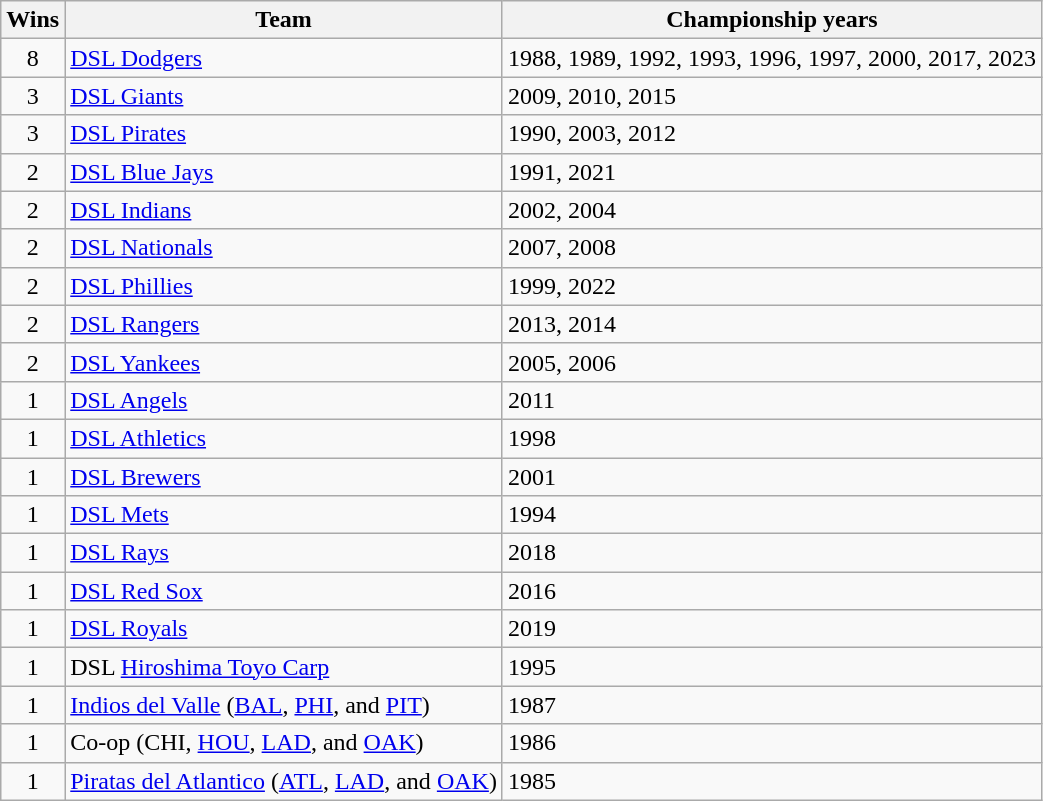<table class="sortable wikitable">
<tr>
<th>Wins</th>
<th>Team</th>
<th>Championship years</th>
</tr>
<tr>
<td align=center>8</td>
<td><a href='#'>DSL Dodgers</a></td>
<td>1988, 1989, 1992, 1993, 1996, 1997, 2000, 2017, 2023</td>
</tr>
<tr>
<td align=center>3</td>
<td><a href='#'>DSL Giants</a></td>
<td>2009, 2010, 2015</td>
</tr>
<tr>
<td align=center>3</td>
<td><a href='#'>DSL Pirates</a></td>
<td>1990, 2003, 2012</td>
</tr>
<tr>
<td align=center>2</td>
<td><a href='#'>DSL Blue Jays</a></td>
<td>1991, 2021</td>
</tr>
<tr>
<td align=center>2</td>
<td><a href='#'>DSL Indians</a></td>
<td>2002, 2004</td>
</tr>
<tr>
<td align=center>2</td>
<td><a href='#'>DSL Nationals</a></td>
<td>2007, 2008</td>
</tr>
<tr>
<td align=center>2</td>
<td><a href='#'>DSL Phillies</a></td>
<td>1999, 2022</td>
</tr>
<tr>
<td align=center>2</td>
<td><a href='#'>DSL Rangers</a></td>
<td>2013, 2014</td>
</tr>
<tr>
<td align=center>2</td>
<td><a href='#'>DSL Yankees</a></td>
<td>2005, 2006</td>
</tr>
<tr>
<td align=center>1</td>
<td><a href='#'>DSL Angels</a></td>
<td>2011</td>
</tr>
<tr>
<td align=center>1</td>
<td><a href='#'>DSL Athletics</a></td>
<td>1998</td>
</tr>
<tr>
<td align=center>1</td>
<td><a href='#'>DSL Brewers</a></td>
<td>2001</td>
</tr>
<tr>
<td align=center>1</td>
<td><a href='#'>DSL Mets</a></td>
<td>1994</td>
</tr>
<tr>
<td align=center>1</td>
<td><a href='#'>DSL Rays</a></td>
<td>2018</td>
</tr>
<tr>
<td align=center>1</td>
<td><a href='#'>DSL Red Sox</a></td>
<td>2016</td>
</tr>
<tr>
<td align=center>1</td>
<td><a href='#'>DSL Royals</a></td>
<td>2019</td>
</tr>
<tr>
<td align=center>1</td>
<td>DSL <a href='#'>Hiroshima Toyo Carp</a></td>
<td>1995</td>
</tr>
<tr>
<td align=center>1</td>
<td><a href='#'>Indios del Valle</a> (<a href='#'>BAL</a>, <a href='#'>PHI</a>, and <a href='#'>PIT</a>)</td>
<td>1987</td>
</tr>
<tr>
<td align=center>1</td>
<td>Co-op (CHI, <a href='#'>HOU</a>, <a href='#'>LAD</a>, and <a href='#'>OAK</a>)</td>
<td>1986</td>
</tr>
<tr>
<td align=center>1</td>
<td><a href='#'>Piratas del Atlantico</a> (<a href='#'>ATL</a>, <a href='#'>LAD</a>, and <a href='#'>OAK</a>)</td>
<td>1985</td>
</tr>
</table>
